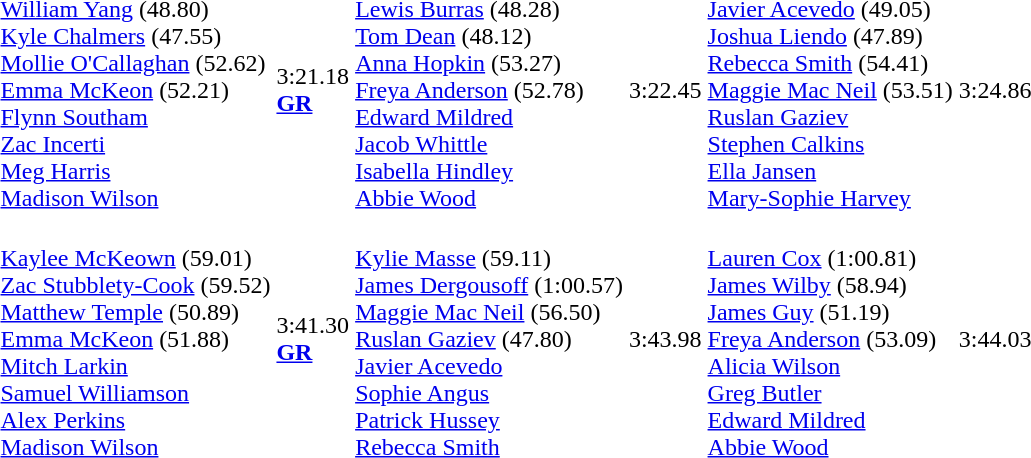<table>
<tr>
<td></td>
<td valign=top><br><a href='#'>William Yang</a> (48.80)<br><a href='#'>Kyle Chalmers</a> (47.55)<br><a href='#'>Mollie O'Callaghan</a> (52.62)<br><a href='#'>Emma McKeon</a> (52.21)<br><a href='#'>Flynn Southam</a><br><a href='#'>Zac Incerti</a><br><a href='#'>Meg Harris</a><br><a href='#'>Madison Wilson</a></td>
<td>3:21.18<br><strong><a href='#'>GR</a></strong></td>
<td><br><a href='#'>Lewis Burras</a> (48.28)<br><a href='#'>Tom Dean</a> (48.12)<br><a href='#'>Anna Hopkin</a> (53.27)<br><a href='#'>Freya Anderson</a> (52.78)<br><a href='#'>Edward Mildred</a><br><a href='#'>Jacob Whittle</a><br><a href='#'>Isabella Hindley</a><br><a href='#'>Abbie Wood</a></td>
<td>3:22.45</td>
<td valign=top><br><a href='#'>Javier Acevedo</a> (49.05)<br><a href='#'>Joshua Liendo</a> (47.89)<br><a href='#'>Rebecca Smith</a> (54.41)<br><a href='#'>Maggie Mac Neil</a> (53.51)<br><a href='#'>Ruslan Gaziev</a><br><a href='#'>Stephen Calkins</a><br><a href='#'>Ella Jansen</a><br><a href='#'>Mary-Sophie Harvey</a></td>
<td>3:24.86</td>
</tr>
<tr>
<td></td>
<td valign=top><br><a href='#'>Kaylee McKeown</a> (59.01)<br><a href='#'>Zac Stubblety-Cook</a> (59.52)<br><a href='#'>Matthew Temple</a> (50.89)<br><a href='#'>Emma McKeon</a> (51.88)<br><a href='#'>Mitch Larkin</a><br><a href='#'>Samuel Williamson</a><br><a href='#'>Alex Perkins</a><br><a href='#'>Madison Wilson</a></td>
<td>3:41.30<br><strong><a href='#'>GR</a></strong></td>
<td valign=top><br><a href='#'>Kylie Masse</a> (59.11)<br><a href='#'>James Dergousoff</a> (1:00.57)<br><a href='#'>Maggie Mac Neil</a> (56.50)<br><a href='#'>Ruslan Gaziev</a> (47.80)<br><a href='#'>Javier Acevedo</a><br><a href='#'>Sophie Angus</a><br><a href='#'>Patrick Hussey</a><br><a href='#'>Rebecca Smith</a></td>
<td>3:43.98</td>
<td><br><a href='#'>Lauren Cox</a> (1:00.81)<br><a href='#'>James Wilby</a> (58.94)<br><a href='#'>James Guy</a> (51.19)<br><a href='#'>Freya Anderson</a> (53.09)<br><a href='#'>Alicia Wilson</a><br><a href='#'>Greg Butler</a><br><a href='#'>Edward Mildred</a><br><a href='#'>Abbie Wood</a></td>
<td>3:44.03</td>
</tr>
</table>
